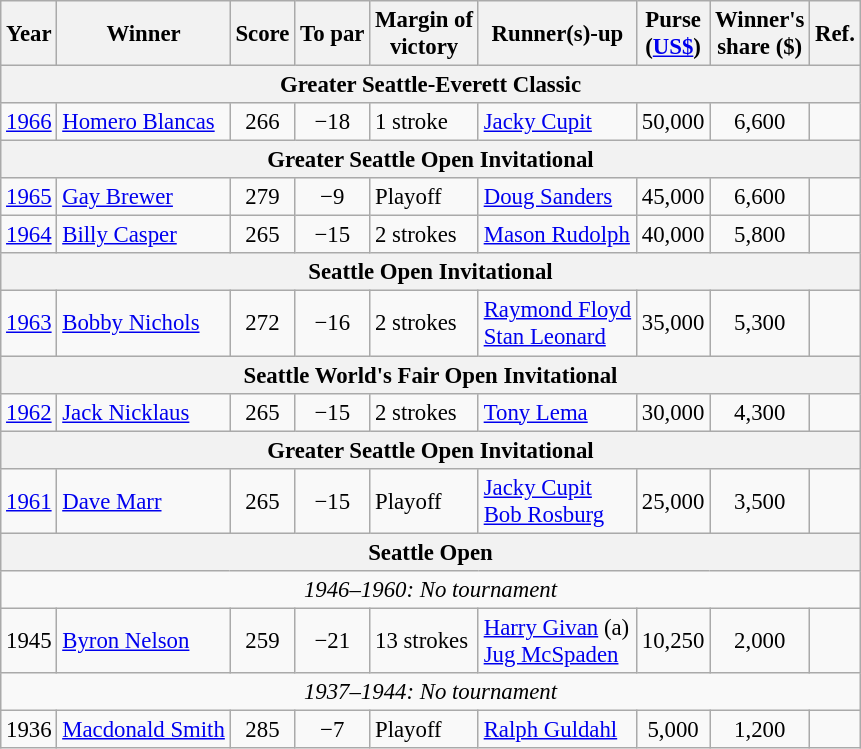<table class=wikitable style="font-size:95%">
<tr>
<th>Year</th>
<th>Winner</th>
<th>Score</th>
<th>To par</th>
<th>Margin of<br>victory</th>
<th>Runner(s)-up</th>
<th>Purse<br>(<a href='#'>US$</a>)</th>
<th>Winner's<br>share ($)</th>
<th>Ref.</th>
</tr>
<tr>
<th colspan="10">Greater Seattle-Everett Classic</th>
</tr>
<tr>
<td><a href='#'>1966</a></td>
<td> <a href='#'>Homero Blancas</a></td>
<td align=center>266</td>
<td align=center>−18</td>
<td>1 stroke</td>
<td> <a href='#'>Jacky Cupit</a></td>
<td align="center">50,000</td>
<td align="center">6,600</td>
<td></td>
</tr>
<tr>
<th colspan="10">Greater Seattle Open Invitational</th>
</tr>
<tr>
<td><a href='#'>1965</a></td>
<td> <a href='#'>Gay Brewer</a></td>
<td align=center>279</td>
<td align=center>−9</td>
<td>Playoff</td>
<td> <a href='#'>Doug Sanders</a></td>
<td align="center">45,000</td>
<td align="center">6,600</td>
<td></td>
</tr>
<tr>
<td><a href='#'>1964</a></td>
<td> <a href='#'>Billy Casper</a></td>
<td align=center>265</td>
<td align=center>−15</td>
<td>2 strokes</td>
<td> <a href='#'>Mason Rudolph</a></td>
<td align="center">40,000</td>
<td align="center">5,800</td>
<td></td>
</tr>
<tr>
<th colspan="10">Seattle Open Invitational</th>
</tr>
<tr>
<td><a href='#'>1963</a></td>
<td> <a href='#'>Bobby Nichols</a></td>
<td align=center>272</td>
<td align=center>−16</td>
<td>2 strokes</td>
<td> <a href='#'>Raymond Floyd</a><br> <a href='#'>Stan Leonard</a></td>
<td align="center">35,000</td>
<td align="center">5,300</td>
<td></td>
</tr>
<tr>
<th colspan="10">Seattle World's Fair Open Invitational</th>
</tr>
<tr>
<td><a href='#'>1962</a></td>
<td> <a href='#'>Jack Nicklaus</a></td>
<td align=center>265</td>
<td align=center>−15</td>
<td>2 strokes</td>
<td> <a href='#'>Tony Lema</a></td>
<td align="center">30,000</td>
<td align="center">4,300</td>
<td></td>
</tr>
<tr>
<th colspan="10">Greater Seattle Open Invitational</th>
</tr>
<tr>
<td><a href='#'>1961</a></td>
<td> <a href='#'>Dave Marr</a></td>
<td align=center>265</td>
<td align=center>−15</td>
<td>Playoff</td>
<td> <a href='#'>Jacky Cupit</a><br> <a href='#'>Bob Rosburg</a></td>
<td align="center">25,000</td>
<td align="center">3,500</td>
<td></td>
</tr>
<tr>
<th colspan="10">Seattle Open</th>
</tr>
<tr>
<td align=center colspan=9><em>1946–1960: No tournament</em></td>
</tr>
<tr>
<td>1945</td>
<td> <a href='#'>Byron Nelson</a></td>
<td align=center>259</td>
<td align=center>−21</td>
<td>13 strokes</td>
<td> <a href='#'>Harry Givan</a> (a)<br> <a href='#'>Jug McSpaden</a></td>
<td align="center">10,250</td>
<td align="center">2,000</td>
<td></td>
</tr>
<tr>
<td align=center colspan=9><em>1937–1944: No tournament</em></td>
</tr>
<tr>
<td>1936</td>
<td> <a href='#'>Macdonald Smith</a></td>
<td align=center>285</td>
<td align=center>−7</td>
<td>Playoff</td>
<td> <a href='#'>Ralph Guldahl</a></td>
<td align="center">5,000</td>
<td align="center">1,200</td>
<td></td>
</tr>
</table>
